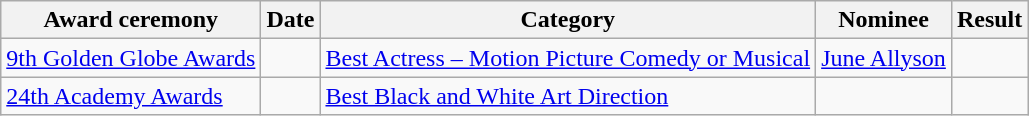<table class="wikitable plainrows sortable">
<tr>
<th scope="col">Award ceremony</th>
<th scope="col">Date</th>
<th scope="col">Category</th>
<th scope="col">Nominee</th>
<th scope="col">Result</th>
</tr>
<tr>
<td scope="row" rowspan="1"><a href='#'>9th Golden Globe Awards</a></td>
<td rowspan="1"></td>
<td><a href='#'>Best Actress – Motion Picture Comedy or Musical</a></td>
<td><a href='#'>June Allyson</a></td>
<td></td>
</tr>
<tr>
<td><a href='#'>24th Academy Awards</a></td>
<td></td>
<td><a href='#'>Best Black and White Art Direction</a></td>
<td></td>
<td></td>
</tr>
</table>
